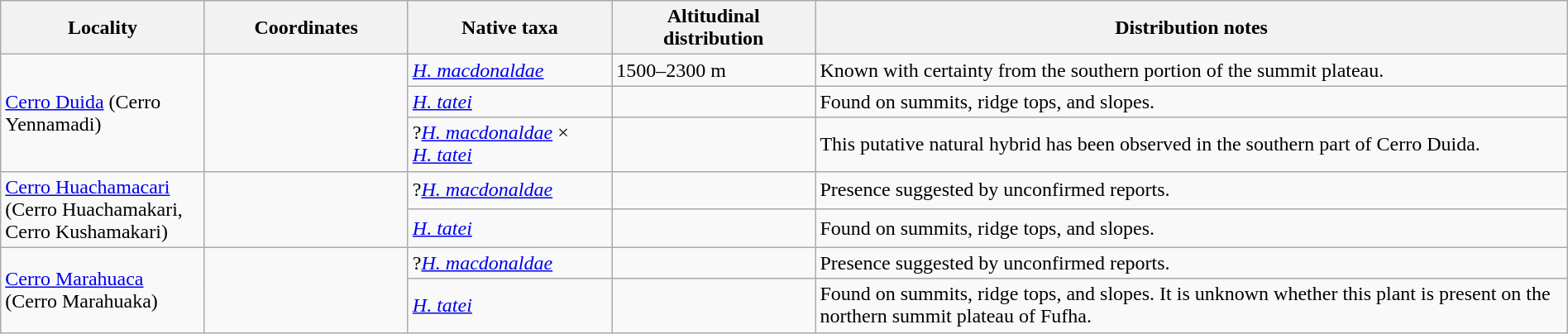<table class="wikitable" style="width: 100%">
<tr>
<th scope="col" width="13%">Locality</th>
<th scope="col" width="13%">Coordinates</th>
<th scope="col" width="13%">Native taxa</th>
<th scope="col" width="13%">Altitudinal distribution</th>
<th scope="col" width="48%">Distribution notes</th>
</tr>
<tr>
<td rowspan="3"><a href='#'>Cerro Duida</a> (Cerro Yennamadi)</td>
<td rowspan="3"></td>
<td><em><a href='#'>H. macdonaldae</a></em></td>
<td>1500–2300 m</td>
<td>Known with certainty from the southern portion of the summit plateau.</td>
</tr>
<tr>
<td><em><a href='#'>H. tatei</a></em></td>
<td></td>
<td>Found on summits, ridge tops, and slopes.</td>
</tr>
<tr>
<td>?<em><a href='#'>H. macdonaldae</a></em> × <em><a href='#'>H. tatei</a></em></td>
<td></td>
<td>This putative natural hybrid has been observed in the southern part of Cerro Duida.</td>
</tr>
<tr>
<td rowspan="2"><a href='#'>Cerro Huachamacari</a> (Cerro Huachamakari, Cerro Kushamakari)</td>
<td rowspan="2"></td>
<td>?<em><a href='#'>H. macdonaldae</a></em></td>
<td></td>
<td>Presence suggested by unconfirmed reports.</td>
</tr>
<tr>
<td><em><a href='#'>H. tatei</a></em></td>
<td></td>
<td>Found on summits, ridge tops, and slopes.</td>
</tr>
<tr>
<td rowspan="2"><a href='#'>Cerro Marahuaca</a> (Cerro Marahuaka)</td>
<td rowspan="2"></td>
<td>?<em><a href='#'>H. macdonaldae</a></em></td>
<td></td>
<td>Presence suggested by unconfirmed reports.</td>
</tr>
<tr>
<td><em><a href='#'>H. tatei</a></em></td>
<td></td>
<td>Found on summits, ridge tops, and slopes. It is unknown whether this plant is present on the northern summit plateau of Fufha.</td>
</tr>
</table>
